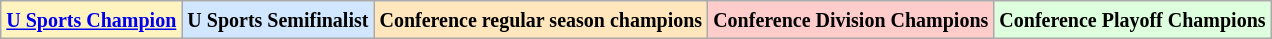<table class="wikitable">
<tr>
<td bgcolor="#FFF3BF"><small><strong><a href='#'>U Sports Champion</a> </strong></small></td>
<td bgcolor="#D0E7FF"><small><strong>U Sports Semifinalist</strong></small></td>
<td bgcolor="#FFE6BD"><small><strong>Conference regular season champions</strong></small></td>
<td bgcolor="#FFCCCC"><small><strong>Conference Division Champions</strong></small></td>
<td bgcolor="#ddffdd"><small><strong>Conference Playoff Champions</strong></small></td>
</tr>
</table>
